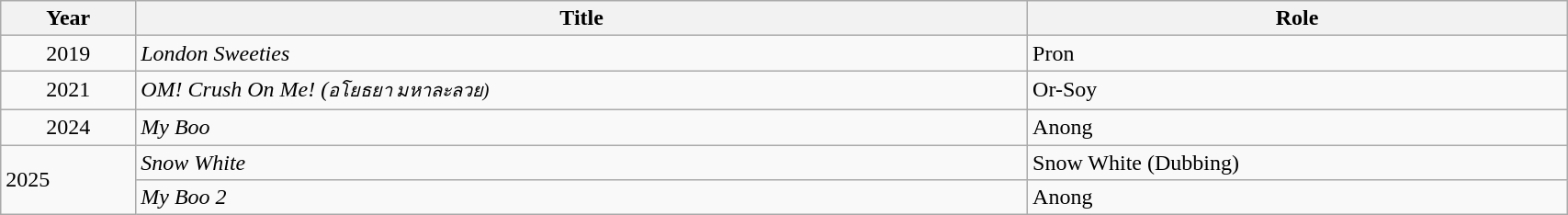<table class="wikitable" width="90%">
<tr style="text-align:center;">
<th>Year</th>
<th>Title</th>
<th>Role</th>
</tr>
<tr>
<td style="text-align:center;">2019</td>
<td><em>London Sweeties</em></td>
<td>Pron</td>
</tr>
<tr>
<td style="text-align:center;">2021</td>
<td><em>OM! Crush On Me! (<small>อโยธยา มหาละลวย)</small></em></td>
<td>Or-Soy</td>
</tr>
<tr>
<td style="text-align:center;">2024</td>
<td><em>My Boo</em></td>
<td>Anong</td>
</tr>
<tr>
<td rowspan="2">2025</td>
<td><em>Snow White</em></td>
<td>Snow White (Dubbing)</td>
</tr>
<tr>
<td><em>My Boo 2</em></td>
<td>Anong</td>
</tr>
</table>
